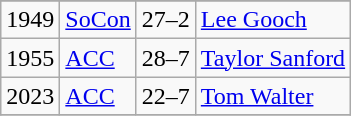<table class="wikitable">
<tr>
</tr>
<tr>
<td>1949</td>
<td><a href='#'>SoCon</a></td>
<td>27–2</td>
<td><a href='#'>Lee Gooch</a></td>
</tr>
<tr>
<td>1955</td>
<td><a href='#'>ACC</a></td>
<td>28–7</td>
<td><a href='#'>Taylor Sanford</a></td>
</tr>
<tr>
<td>2023</td>
<td><a href='#'>ACC</a></td>
<td>22–7</td>
<td><a href='#'>Tom Walter</a></td>
</tr>
<tr>
</tr>
</table>
